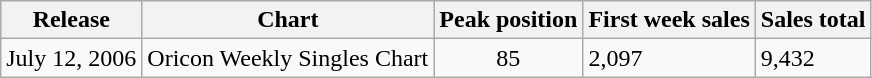<table class="wikitable">
<tr>
<th>Release</th>
<th>Chart</th>
<th>Peak position</th>
<th>First week sales</th>
<th>Sales total</th>
</tr>
<tr>
<td>July 12, 2006</td>
<td>Oricon Weekly Singles Chart</td>
<td align="center">85</td>
<td>2,097</td>
<td>9,432</td>
</tr>
</table>
